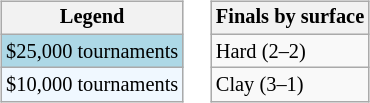<table>
<tr valign=top>
<td><br><table class=wikitable style="font-size:85%">
<tr>
<th>Legend</th>
</tr>
<tr style="background:lightblue;">
<td>$25,000 tournaments</td>
</tr>
<tr style="background:#f0f8ff;">
<td>$10,000 tournaments</td>
</tr>
</table>
</td>
<td><br><table class=wikitable style="font-size:85%">
<tr>
<th>Finals by surface</th>
</tr>
<tr>
<td>Hard (2–2)</td>
</tr>
<tr>
<td>Clay (3–1)</td>
</tr>
</table>
</td>
</tr>
</table>
